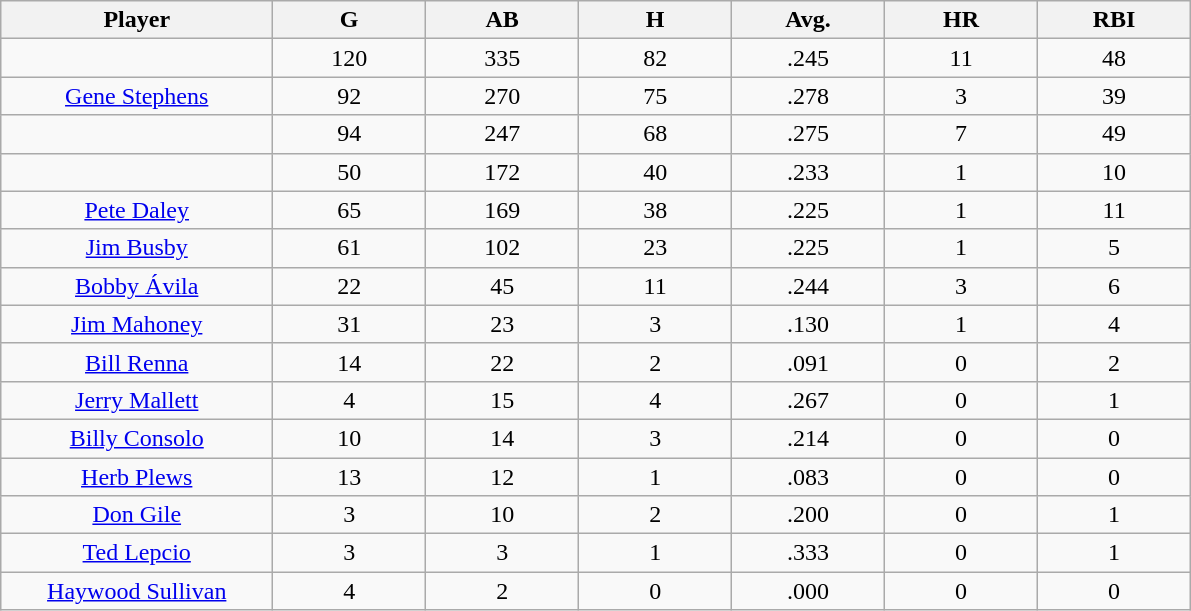<table class="wikitable sortable">
<tr>
<th bgcolor="#DDDDFF" width="16%">Player</th>
<th bgcolor="#DDDDFF" width="9%">G</th>
<th bgcolor="#DDDDFF" width="9%">AB</th>
<th bgcolor="#DDDDFF" width="9%">H</th>
<th bgcolor="#DDDDFF" width="9%">Avg.</th>
<th bgcolor="#DDDDFF" width="9%">HR</th>
<th bgcolor="#DDDDFF" width="9%">RBI</th>
</tr>
<tr align="center">
<td></td>
<td>120</td>
<td>335</td>
<td>82</td>
<td>.245</td>
<td>11</td>
<td>48</td>
</tr>
<tr align="center">
<td><a href='#'>Gene Stephens</a></td>
<td>92</td>
<td>270</td>
<td>75</td>
<td>.278</td>
<td>3</td>
<td>39</td>
</tr>
<tr align=center>
<td></td>
<td>94</td>
<td>247</td>
<td>68</td>
<td>.275</td>
<td>7</td>
<td>49</td>
</tr>
<tr align="center">
<td></td>
<td>50</td>
<td>172</td>
<td>40</td>
<td>.233</td>
<td>1</td>
<td>10</td>
</tr>
<tr align="center">
<td><a href='#'>Pete Daley</a></td>
<td>65</td>
<td>169</td>
<td>38</td>
<td>.225</td>
<td>1</td>
<td>11</td>
</tr>
<tr align=center>
<td><a href='#'>Jim Busby</a></td>
<td>61</td>
<td>102</td>
<td>23</td>
<td>.225</td>
<td>1</td>
<td>5</td>
</tr>
<tr align=center>
<td><a href='#'>Bobby Ávila</a></td>
<td>22</td>
<td>45</td>
<td>11</td>
<td>.244</td>
<td>3</td>
<td>6</td>
</tr>
<tr align=center>
<td><a href='#'>Jim Mahoney</a></td>
<td>31</td>
<td>23</td>
<td>3</td>
<td>.130</td>
<td>1</td>
<td>4</td>
</tr>
<tr align=center>
<td><a href='#'>Bill Renna</a></td>
<td>14</td>
<td>22</td>
<td>2</td>
<td>.091</td>
<td>0</td>
<td>2</td>
</tr>
<tr align=center>
<td><a href='#'>Jerry Mallett</a></td>
<td>4</td>
<td>15</td>
<td>4</td>
<td>.267</td>
<td>0</td>
<td>1</td>
</tr>
<tr align=center>
<td><a href='#'>Billy Consolo</a></td>
<td>10</td>
<td>14</td>
<td>3</td>
<td>.214</td>
<td>0</td>
<td>0</td>
</tr>
<tr align=center>
<td><a href='#'>Herb Plews</a></td>
<td>13</td>
<td>12</td>
<td>1</td>
<td>.083</td>
<td>0</td>
<td>0</td>
</tr>
<tr align=center>
<td><a href='#'>Don Gile</a></td>
<td>3</td>
<td>10</td>
<td>2</td>
<td>.200</td>
<td>0</td>
<td>1</td>
</tr>
<tr align=center>
<td><a href='#'>Ted Lepcio</a></td>
<td>3</td>
<td>3</td>
<td>1</td>
<td>.333</td>
<td>0</td>
<td>1</td>
</tr>
<tr align=center>
<td><a href='#'>Haywood Sullivan</a></td>
<td>4</td>
<td>2</td>
<td>0</td>
<td>.000</td>
<td>0</td>
<td>0</td>
</tr>
</table>
